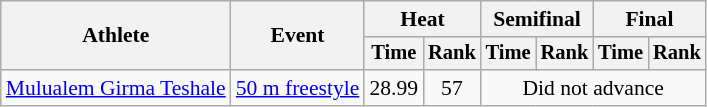<table class=wikitable style="font-size:90%">
<tr>
<th rowspan="2">Athlete</th>
<th rowspan="2">Event</th>
<th colspan="2">Heat</th>
<th colspan="2">Semifinal</th>
<th colspan="2">Final</th>
</tr>
<tr style="font-size:95%">
<th>Time</th>
<th>Rank</th>
<th>Time</th>
<th>Rank</th>
<th>Time</th>
<th>Rank</th>
</tr>
<tr align=center>
<td align=left><a href='#'>Mulualem Girma Teshale</a></td>
<td align=left><a href='#'>50 m freestyle</a></td>
<td>28.99</td>
<td>57</td>
<td colspan=4>Did not advance</td>
</tr>
</table>
